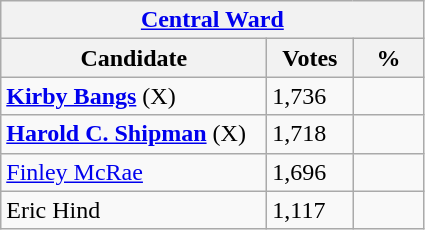<table class="wikitable">
<tr>
<th colspan="3"><a href='#'>Central Ward</a></th>
</tr>
<tr>
<th style="width: 170px">Candidate</th>
<th style="width: 50px">Votes</th>
<th style="width: 40px">%</th>
</tr>
<tr>
<td><strong><a href='#'>Kirby Bangs</a></strong> (X)</td>
<td>1,736</td>
<td></td>
</tr>
<tr>
<td><strong><a href='#'>Harold C. Shipman</a></strong> (X)</td>
<td>1,718</td>
<td></td>
</tr>
<tr>
<td><a href='#'>Finley McRae</a></td>
<td>1,696</td>
<td></td>
</tr>
<tr>
<td>Eric Hind</td>
<td>1,117</td>
<td></td>
</tr>
</table>
